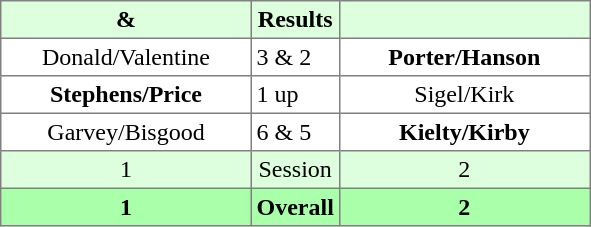<table border="1" cellpadding="3" style="border-collapse: collapse; text-align:center;">
<tr style="background:#ddffdd;">
<th width=160> & </th>
<th>Results</th>
<th width=160></th>
</tr>
<tr>
<td>Donald/Valentine</td>
<td align=left> 3 & 2</td>
<td><strong>Porter/Hanson</strong></td>
</tr>
<tr>
<td><strong>Stephens/Price</strong></td>
<td align=left> 1 up</td>
<td>Sigel/Kirk</td>
</tr>
<tr>
<td>Garvey/Bisgood</td>
<td align=left> 6 & 5</td>
<td><strong>Kielty/Kirby</strong></td>
</tr>
<tr style="background:#ddffdd;">
<td>1</td>
<td>Session</td>
<td>2</td>
</tr>
<tr style="background:#aaffaa;">
<th>1</th>
<th>Overall</th>
<th>2</th>
</tr>
</table>
